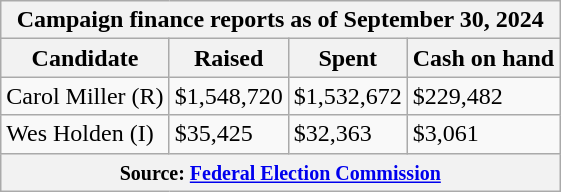<table class="wikitable sortable">
<tr>
<th colspan="4">Campaign finance reports as of September 30, 2024</th>
</tr>
<tr style="text-align:center;">
<th>Candidate</th>
<th>Raised</th>
<th>Spent</th>
<th>Cash on hand</th>
</tr>
<tr>
<td>Carol Miller (R)</td>
<td>$1,548,720</td>
<td>$1,532,672</td>
<td>$229,482</td>
</tr>
<tr>
<td>Wes Holden (I)</td>
<td>$35,425</td>
<td>$32,363</td>
<td>$3,061</td>
</tr>
<tr>
<th colspan="4"><small>Source: <a href='#'>Federal Election Commission</a></small></th>
</tr>
</table>
